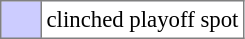<table bgcolor="#f7f8ff" cellpadding="3" cellspacing="0" border="1" style="font-size: 95%; border: gray solid 1px; border-collapse: collapse;text-align:center;">
<tr>
<td style="background:#CCCCFF;" width="20"></td>
<td bgcolor="#ffffff" align="left">clinched playoff spot</td>
</tr>
</table>
